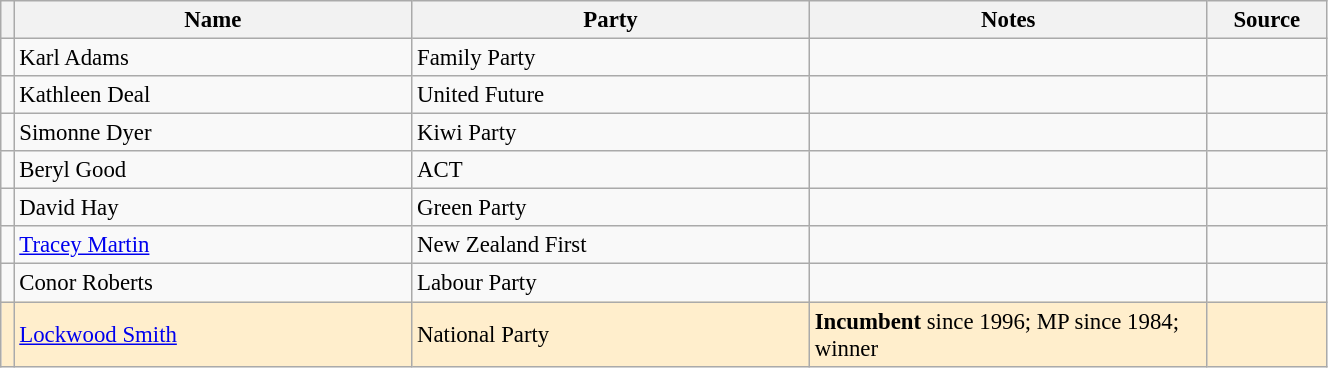<table class="wikitable" width="70%" style="font-size:95%;">
<tr>
<th width=1%></th>
<th width=30%>Name</th>
<th width=30%>Party</th>
<th width=30%>Notes</th>
<th width=9%>Source</th>
</tr>
<tr -->
<td bgcolor=></td>
<td>Karl Adams</td>
<td>Family Party</td>
<td></td>
<td></td>
</tr>
<tr -->
<td bgcolor=></td>
<td>Kathleen Deal</td>
<td>United Future</td>
<td></td>
<td></td>
</tr>
<tr -->
<td bgcolor=></td>
<td>Simonne Dyer</td>
<td>Kiwi Party</td>
<td></td>
<td></td>
</tr>
<tr -->
<td bgcolor=></td>
<td>Beryl Good</td>
<td>ACT</td>
<td></td>
<td></td>
</tr>
<tr -->
<td bgcolor=></td>
<td>David Hay</td>
<td>Green Party</td>
<td></td>
<td></td>
</tr>
<tr -->
<td bgcolor=></td>
<td><a href='#'>Tracey Martin</a></td>
<td>New Zealand First</td>
<td></td>
<td></td>
</tr>
<tr -->
<td bgcolor=></td>
<td>Conor Roberts</td>
<td>Labour Party</td>
<td></td>
<td></td>
</tr>
<tr ---- bgcolor=#FFEECC>
<td bgcolor=></td>
<td><a href='#'>Lockwood Smith</a></td>
<td>National Party</td>
<td><strong>Incumbent</strong> since 1996; MP since 1984; winner</td>
<td></td>
</tr>
</table>
